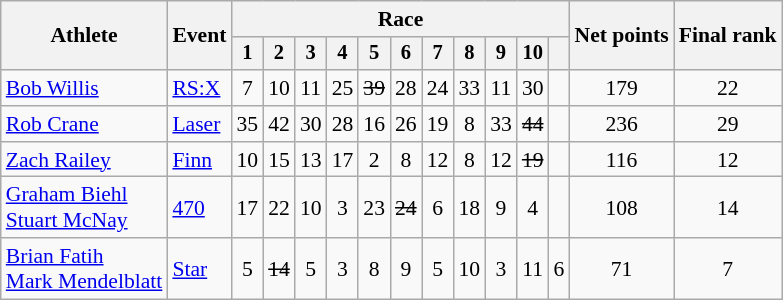<table class=wikitable style=font-size:90%;text-align:center>
<tr>
<th rowspan=2>Athlete</th>
<th rowspan=2>Event</th>
<th colspan=11>Race</th>
<th rowspan=2>Net points</th>
<th rowspan=2>Final rank</th>
</tr>
<tr style=font-size:95%>
<th>1</th>
<th>2</th>
<th>3</th>
<th>4</th>
<th>5</th>
<th>6</th>
<th>7</th>
<th>8</th>
<th>9</th>
<th>10</th>
<th></th>
</tr>
<tr>
<td align=left><a href='#'>Bob Willis</a></td>
<td align=left><a href='#'>RS:X</a></td>
<td>7</td>
<td>10</td>
<td>11</td>
<td>25</td>
<td><s>39<br><small></small></s></td>
<td>28</td>
<td>24</td>
<td>33</td>
<td>11</td>
<td>30</td>
<td></td>
<td>179</td>
<td>22</td>
</tr>
<tr>
<td align=left><a href='#'>Rob Crane</a></td>
<td align=left><a href='#'>Laser</a></td>
<td>35</td>
<td>42</td>
<td>30</td>
<td>28</td>
<td>16</td>
<td>26</td>
<td>19</td>
<td>8</td>
<td>33</td>
<td><s>44</s></td>
<td></td>
<td>236</td>
<td>29</td>
</tr>
<tr>
<td align=left><a href='#'>Zach Railey</a></td>
<td align=left><a href='#'>Finn</a></td>
<td>10</td>
<td>15</td>
<td>13</td>
<td>17</td>
<td>2</td>
<td>8</td>
<td>12</td>
<td>8</td>
<td>12</td>
<td><s>19</s></td>
<td></td>
<td>116</td>
<td>12</td>
</tr>
<tr>
<td align=left><a href='#'>Graham Biehl</a><br><a href='#'>Stuart McNay</a></td>
<td align=left><a href='#'>470</a></td>
<td>17</td>
<td>22</td>
<td>10</td>
<td>3</td>
<td>23</td>
<td><s>24</s></td>
<td>6</td>
<td>18</td>
<td>9</td>
<td>4</td>
<td></td>
<td>108</td>
<td>14</td>
</tr>
<tr>
<td align=left><a href='#'>Brian Fatih</a><br><a href='#'>Mark Mendelblatt</a></td>
<td align=left><a href='#'>Star</a></td>
<td>5</td>
<td><s>14</s></td>
<td>5</td>
<td>3</td>
<td>8</td>
<td>9</td>
<td>5</td>
<td>10</td>
<td>3</td>
<td>11</td>
<td>6</td>
<td>71</td>
<td>7</td>
</tr>
</table>
